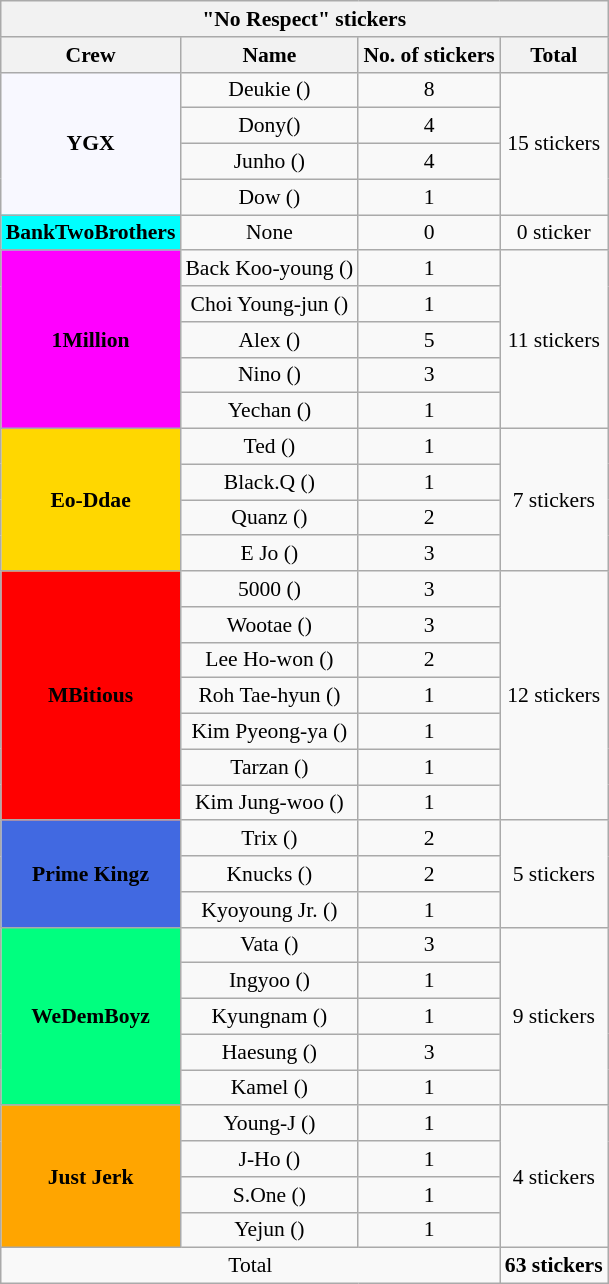<table class="wikitable sortable mw-collapsible mw-collapsed"  style="text-align:center; font-size:90%">
<tr>
<th colspan="6">"No Respect" stickers</th>
</tr>
<tr style="background:#f2f2f2;">
<th scope="col">Crew</th>
<th scope="col">Name</th>
<th scope="col">No. of stickers</th>
<th scope="col">Total</th>
</tr>
<tr>
<td rowspan="4" style="background:#F8F8FF"><strong>YGX</strong></td>
<td>Deukie ()</td>
<td>8</td>
<td rowspan="4">15 stickers</td>
</tr>
<tr>
<td>Dony()</td>
<td>4</td>
</tr>
<tr>
<td>Junho ()</td>
<td>4</td>
</tr>
<tr>
<td>Dow ()</td>
<td>1</td>
</tr>
<tr>
<td rowspan="1" style="background:aqua"><strong>BankTwoBrothers</strong></td>
<td>None</td>
<td>0</td>
<td rowspan="1">0 sticker</td>
</tr>
<tr>
<td rowspan="5" style="background:magenta"><strong>1Million</strong></td>
<td>Back Koo-young ()</td>
<td>1</td>
<td rowspan="5">11 stickers</td>
</tr>
<tr>
<td>Choi Young-jun ()</td>
<td>1</td>
</tr>
<tr>
<td>Alex ()</td>
<td>5</td>
</tr>
<tr>
<td>Nino ()</td>
<td>3</td>
</tr>
<tr>
<td>Yechan ()</td>
<td>1</td>
</tr>
<tr>
<td rowspan="4" style="background:gold"><strong>Eo-Ddae</strong></td>
<td>Ted ()</td>
<td>1</td>
<td rowspan="4">7 stickers</td>
</tr>
<tr>
<td>Black.Q ()</td>
<td>1</td>
</tr>
<tr>
<td>Quanz ()</td>
<td>2</td>
</tr>
<tr>
<td>E Jo ()</td>
<td>3</td>
</tr>
<tr>
<td rowspan="7" style="background:red"><strong>MBitious</strong></td>
<td>5000 ()</td>
<td>3</td>
<td rowspan="7">12 stickers</td>
</tr>
<tr>
<td>Wootae ()</td>
<td>3</td>
</tr>
<tr>
<td>Lee Ho-won ()</td>
<td>2</td>
</tr>
<tr>
<td>Roh Tae-hyun ()</td>
<td>1</td>
</tr>
<tr>
<td>Kim Pyeong-ya ()</td>
<td>1</td>
</tr>
<tr>
<td>Tarzan ()</td>
<td>1</td>
</tr>
<tr>
<td>Kim Jung-woo ()</td>
<td>1</td>
</tr>
<tr>
<td rowspan="3" style="background:royalblue"><strong>Prime Kingz</strong></td>
<td>Trix ()</td>
<td>2</td>
<td rowspan="3">5 stickers</td>
</tr>
<tr>
<td>Knucks ()</td>
<td>2</td>
</tr>
<tr>
<td>Kyoyoung Jr. ()</td>
<td>1</td>
</tr>
<tr>
<td rowspan="5" style="background:springgreen"><strong>WeDemBoyz</strong></td>
<td>Vata ()</td>
<td>3</td>
<td rowspan="5">9 stickers</td>
</tr>
<tr>
<td>Ingyoo ()</td>
<td>1</td>
</tr>
<tr>
<td>Kyungnam ()</td>
<td>1</td>
</tr>
<tr>
<td>Haesung ()</td>
<td>3</td>
</tr>
<tr>
<td>Kamel ()</td>
<td>1</td>
</tr>
<tr>
<td rowspan="4" style="background:orange"><strong>Just Jerk</strong></td>
<td>Young-J ()</td>
<td>1</td>
<td rowspan="4">4 stickers</td>
</tr>
<tr>
<td>J-Ho ()</td>
<td>1</td>
</tr>
<tr>
<td>S.One ()</td>
<td>1</td>
</tr>
<tr>
<td>Yejun ()</td>
<td>1</td>
</tr>
<tr>
<td colspan="3">Total</td>
<td><strong>63 stickers</strong></td>
</tr>
</table>
